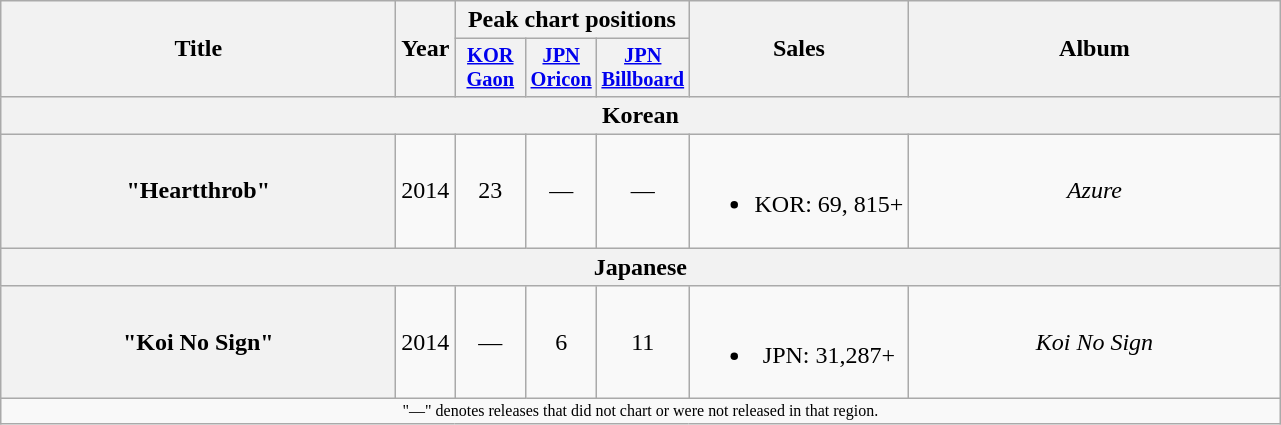<table class="wikitable plainrowheaders" style="text-align:center;">
<tr>
<th scope="col" rowspan="2" style="width:16em;">Title</th>
<th scope="col" rowspan="2">Year</th>
<th scope="col" colspan="3">Peak chart positions</th>
<th scope="col" rowspan="2">Sales</th>
<th scope="col" rowspan="2" style="width:15em;">Album</th>
</tr>
<tr>
<th style="width:3em;font-size:85%"><a href='#'>KOR<br>Gaon</a></th>
<th style="width:3em;font-size:85%"><a href='#'>JPN<br>Oricon</a></th>
<th style="width:3em;font-size:85%"><a href='#'>JPN<br>Billboard</a></th>
</tr>
<tr>
<th colspan="12">Korean</th>
</tr>
<tr>
<th scope="row">"Heartthrob"</th>
<td>2014</td>
<td>23</td>
<td>—</td>
<td>—</td>
<td><br><ul><li>KOR: 69, 815+</li></ul></td>
<td><em>Azure</em></td>
</tr>
<tr>
<th colspan="12">Japanese</th>
</tr>
<tr>
<th scope="row">"Koi No Sign"</th>
<td>2014</td>
<td>—</td>
<td>6</td>
<td>11</td>
<td><br><ul><li>JPN: 31,287+</li></ul></td>
<td><em>Koi No Sign</em></td>
</tr>
<tr>
<td align="center" colspan="12" style="font-size:8pt">"—" denotes releases that did not chart or were not released in that region.</td>
</tr>
</table>
